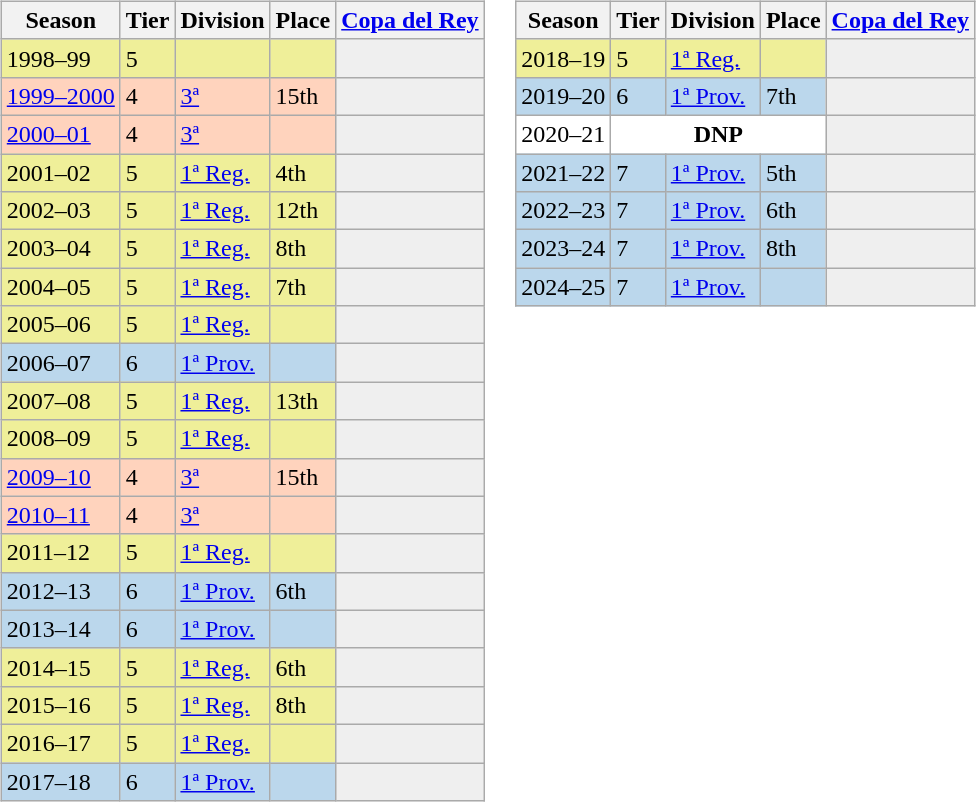<table>
<tr>
<td valign="top" width=0%><br><table class="wikitable">
<tr style="background:#f0f6fa;">
<th>Season</th>
<th>Tier</th>
<th>Division</th>
<th>Place</th>
<th><a href='#'>Copa del Rey</a></th>
</tr>
<tr>
<td style="background:#EFEF99;">1998–99</td>
<td style="background:#EFEF99;">5</td>
<td style="background:#EFEF99;"></td>
<td style="background:#EFEF99;"></td>
<th style="background:#efefef;"></th>
</tr>
<tr>
<td style="background:#FFD3BD;"><a href='#'>1999–2000</a></td>
<td style="background:#FFD3BD;">4</td>
<td style="background:#FFD3BD;"><a href='#'>3ª</a></td>
<td style="background:#FFD3BD;">15th</td>
<td style="background:#efefef;"></td>
</tr>
<tr>
<td style="background:#FFD3BD;"><a href='#'>2000–01</a></td>
<td style="background:#FFD3BD;">4</td>
<td style="background:#FFD3BD;"><a href='#'>3ª</a></td>
<td style="background:#FFD3BD;"></td>
<td style="background:#efefef;"></td>
</tr>
<tr>
<td style="background:#EFEF99;">2001–02</td>
<td style="background:#EFEF99;">5</td>
<td style="background:#EFEF99;"><a href='#'>1ª Reg.</a></td>
<td style="background:#EFEF99;">4th</td>
<th style="background:#efefef;"></th>
</tr>
<tr>
<td style="background:#EFEF99;">2002–03</td>
<td style="background:#EFEF99;">5</td>
<td style="background:#EFEF99;"><a href='#'>1ª Reg.</a></td>
<td style="background:#EFEF99;">12th</td>
<th style="background:#efefef;"></th>
</tr>
<tr>
<td style="background:#EFEF99;">2003–04</td>
<td style="background:#EFEF99;">5</td>
<td style="background:#EFEF99;"><a href='#'>1ª Reg.</a></td>
<td style="background:#EFEF99;">8th</td>
<th style="background:#efefef;"></th>
</tr>
<tr>
<td style="background:#EFEF99;">2004–05</td>
<td style="background:#EFEF99;">5</td>
<td style="background:#EFEF99;"><a href='#'>1ª Reg.</a></td>
<td style="background:#EFEF99;">7th</td>
<th style="background:#efefef;"></th>
</tr>
<tr>
<td style="background:#EFEF99;">2005–06</td>
<td style="background:#EFEF99;">5</td>
<td style="background:#EFEF99;"><a href='#'>1ª Reg.</a></td>
<td style="background:#EFEF99;"></td>
<th style="background:#efefef;"></th>
</tr>
<tr>
<td style="background:#BBD7EC;">2006–07</td>
<td style="background:#BBD7EC;">6</td>
<td style="background:#BBD7EC;"><a href='#'>1ª Prov.</a></td>
<td style="background:#BBD7EC;"></td>
<th style="background:#efefef;"></th>
</tr>
<tr>
<td style="background:#EFEF99;">2007–08</td>
<td style="background:#EFEF99;">5</td>
<td style="background:#EFEF99;"><a href='#'>1ª Reg.</a></td>
<td style="background:#EFEF99;">13th</td>
<th style="background:#efefef;"></th>
</tr>
<tr>
<td style="background:#EFEF99;">2008–09</td>
<td style="background:#EFEF99;">5</td>
<td style="background:#EFEF99;"><a href='#'>1ª Reg.</a></td>
<td style="background:#EFEF99;"></td>
<th style="background:#efefef;"></th>
</tr>
<tr>
<td style="background:#FFD3BD;"><a href='#'>2009–10</a></td>
<td style="background:#FFD3BD;">4</td>
<td style="background:#FFD3BD;"><a href='#'>3ª</a></td>
<td style="background:#FFD3BD;">15th</td>
<td style="background:#efefef;"></td>
</tr>
<tr>
<td style="background:#FFD3BD;"><a href='#'>2010–11</a></td>
<td style="background:#FFD3BD;">4</td>
<td style="background:#FFD3BD;"><a href='#'>3ª</a></td>
<td style="background:#FFD3BD;"></td>
<td style="background:#efefef;"></td>
</tr>
<tr>
<td style="background:#EFEF99;">2011–12</td>
<td style="background:#EFEF99;">5</td>
<td style="background:#EFEF99;"><a href='#'>1ª Reg.</a></td>
<td style="background:#EFEF99;"></td>
<th style="background:#efefef;"></th>
</tr>
<tr>
<td style="background:#BBD7EC;">2012–13</td>
<td style="background:#BBD7EC;">6</td>
<td style="background:#BBD7EC;"><a href='#'>1ª Prov.</a></td>
<td style="background:#BBD7EC;">6th</td>
<th style="background:#efefef;"></th>
</tr>
<tr>
<td style="background:#BBD7EC;">2013–14</td>
<td style="background:#BBD7EC;">6</td>
<td style="background:#BBD7EC;"><a href='#'>1ª Prov.</a></td>
<td style="background:#BBD7EC;"></td>
<th style="background:#efefef;"></th>
</tr>
<tr>
<td style="background:#EFEF99;">2014–15</td>
<td style="background:#EFEF99;">5</td>
<td style="background:#EFEF99;"><a href='#'>1ª Reg.</a></td>
<td style="background:#EFEF99;">6th</td>
<td style="background:#efefef;"></td>
</tr>
<tr>
<td style="background:#EFEF99;">2015–16</td>
<td style="background:#EFEF99;">5</td>
<td style="background:#EFEF99;"><a href='#'>1ª Reg.</a></td>
<td style="background:#EFEF99;">8th</td>
<td style="background:#efefef;"></td>
</tr>
<tr>
<td style="background:#EFEF99;">2016–17</td>
<td style="background:#EFEF99;">5</td>
<td style="background:#EFEF99;"><a href='#'>1ª Reg.</a></td>
<td style="background:#EFEF99;"></td>
<td style="background:#efefef;"></td>
</tr>
<tr>
<td style="background:#BBD7EC;">2017–18</td>
<td style="background:#BBD7EC;">6</td>
<td style="background:#BBD7EC;"><a href='#'>1ª Prov.</a></td>
<td style="background:#BBD7EC;"></td>
<td style="background:#efefef;"></td>
</tr>
</table>
</td>
<td valign="top" width=0%><br><table class="wikitable">
<tr style="background:#f0f6fa;">
<th>Season</th>
<th>Tier</th>
<th>Division</th>
<th>Place</th>
<th><a href='#'>Copa del Rey</a></th>
</tr>
<tr>
<td style="background:#EFEF99;">2018–19</td>
<td style="background:#EFEF99;">5</td>
<td style="background:#EFEF99;"><a href='#'>1ª Reg.</a></td>
<td style="background:#EFEF99;"></td>
<td style="background:#efefef;"></td>
</tr>
<tr>
<td style="background:#BBD7EC;">2019–20</td>
<td style="background:#BBD7EC;">6</td>
<td style="background:#BBD7EC;"><a href='#'>1ª Prov.</a></td>
<td style="background:#BBD7EC;">7th</td>
<td style="background:#efefef;"></td>
</tr>
<tr>
<td style="background:#FFFFFF;">2020–21</td>
<th colspan="3" style="background:#FFFFFF;">DNP</th>
<th style="background:#efefef;"></th>
</tr>
<tr>
<td style="background:#BBD7EC;">2021–22</td>
<td style="background:#BBD7EC;">7</td>
<td style="background:#BBD7EC;"><a href='#'>1ª Prov.</a></td>
<td style="background:#BBD7EC;">5th</td>
<td style="background:#efefef;"></td>
</tr>
<tr>
<td style="background:#BBD7EC;">2022–23</td>
<td style="background:#BBD7EC;">7</td>
<td style="background:#BBD7EC;"><a href='#'>1ª Prov.</a></td>
<td style="background:#BBD7EC;">6th</td>
<td style="background:#efefef;"></td>
</tr>
<tr>
<td style="background:#BBD7EC;">2023–24</td>
<td style="background:#BBD7EC;">7</td>
<td style="background:#BBD7EC;"><a href='#'>1ª Prov.</a></td>
<td style="background:#BBD7EC;">8th</td>
<td style="background:#efefef;"></td>
</tr>
<tr>
<td style="background:#BBD7EC;">2024–25</td>
<td style="background:#BBD7EC;">7</td>
<td style="background:#BBD7EC;"><a href='#'>1ª Prov.</a></td>
<td style="background:#BBD7EC;"></td>
<td style="background:#efefef;"></td>
</tr>
</table>
</td>
</tr>
</table>
